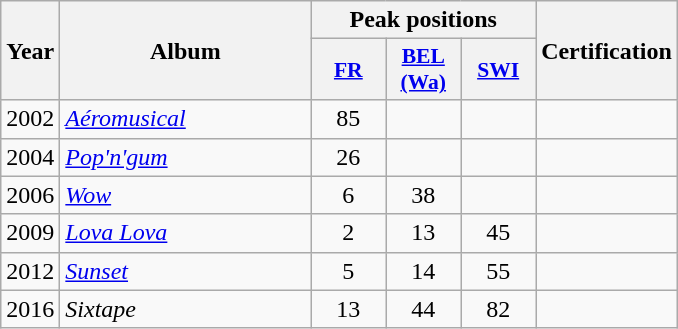<table class="wikitable">
<tr>
<th align="center" rowspan="2" width="10">Year</th>
<th align="center" rowspan="2" width="160">Album</th>
<th align="center" colspan="3" width="20">Peak positions</th>
<th align="center" rowspan="2" width="70">Certification</th>
</tr>
<tr>
<th scope="col" style="width:3em;font-size:90%;"><a href='#'>FR</a><br></th>
<th scope="col" style="width:3em;font-size:90%;"><a href='#'>BEL <br>(Wa)</a><br></th>
<th scope="col" style="width:3em;font-size:90%;"><a href='#'>SWI</a><br></th>
</tr>
<tr>
<td style="text-align:center;">2002</td>
<td><em><a href='#'>Aéromusical</a></em></td>
<td style="text-align:center;">85</td>
<td style="text-align:center;"></td>
<td style="text-align:center;"></td>
<td style="text-align:center;"></td>
</tr>
<tr>
<td style="text-align:center;">2004</td>
<td><em><a href='#'>Pop'n'gum</a></em></td>
<td style="text-align:center;">26</td>
<td style="text-align:center;"></td>
<td style="text-align:center;"></td>
<td style="text-align:center;"></td>
</tr>
<tr>
<td style="text-align:center;">2006</td>
<td><em><a href='#'>Wow</a></em></td>
<td style="text-align:center;">6</td>
<td style="text-align:center;">38</td>
<td style="text-align:center;"></td>
<td style="text-align:center;"></td>
</tr>
<tr>
<td style="text-align:center;">2009</td>
<td><em><a href='#'>Lova Lova</a></em></td>
<td style="text-align:center;">2</td>
<td style="text-align:center;">13</td>
<td style="text-align:center;">45</td>
<td style="text-align:center;"></td>
</tr>
<tr>
<td style="text-align:center;">2012</td>
<td><em><a href='#'>Sunset</a></em></td>
<td style="text-align:center;">5</td>
<td style="text-align:center;">14</td>
<td style="text-align:center;">55</td>
<td style="text-align:center;"></td>
</tr>
<tr>
<td style="text-align:center;">2016</td>
<td><em>Sixtape</em></td>
<td style="text-align:center;">13<br></td>
<td style="text-align:center;">44</td>
<td style="text-align:center;">82</td>
<td style="text-align:center;"></td>
</tr>
</table>
